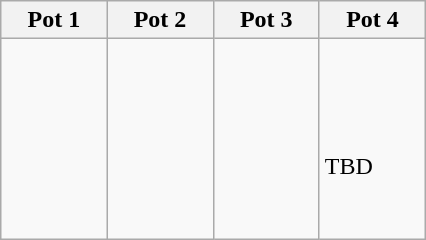<table class="wikitable">
<tr>
<th style="width: 15%;">Pot 1</th>
<th style="width: 15%;">Pot 2</th>
<th style="width: 15%;">Pot 3</th>
<th style="width: 15%;">Pot 4</th>
</tr>
<tr>
<td style="vertical-align: top;"><br><br><br><br><br><br><br></td>
<td style="vertical-align: top;"><br><br><br><br><br><br><br></td>
<td style="vertical-align: top;"><br><br><br><br><br><br><br></td>
<td style="vertical-align: top;"><br><br><br><br>TBD<br><br><br></td>
</tr>
</table>
